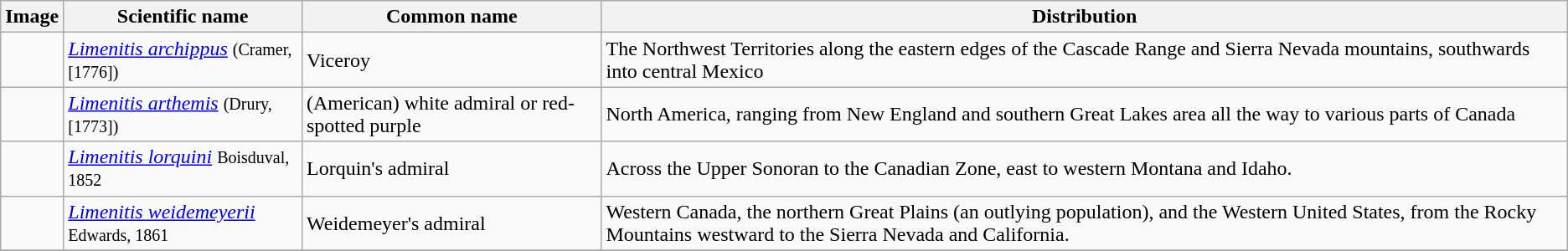<table class="wikitable">
<tr>
<th>Image</th>
<th>Scientific name</th>
<th>Common name</th>
<th>Distribution</th>
</tr>
<tr>
<td></td>
<td><em><a href='#'>Limenitis archippus</a></em> <small>(Cramer, [1776])</small></td>
<td>Viceroy</td>
<td>The Northwest Territories along the eastern edges of the Cascade Range and Sierra Nevada mountains, southwards into central Mexico</td>
</tr>
<tr>
<td></td>
<td><em><a href='#'>Limenitis arthemis</a></em> <small>(Drury, [1773])</small></td>
<td>(American) white admiral or red-spotted purple</td>
<td>North America, ranging from New England and southern Great Lakes area all the way to various parts of Canada</td>
</tr>
<tr>
<td></td>
<td><em><a href='#'>Limenitis lorquini</a></em> <small>Boisduval, 1852</small></td>
<td>Lorquin's admiral</td>
<td>Across the Upper Sonoran to the Canadian Zone, east to western Montana and Idaho.</td>
</tr>
<tr>
<td></td>
<td><em><a href='#'>Limenitis weidemeyerii</a></em> <small>Edwards, 1861</small></td>
<td>Weidemeyer's admiral</td>
<td>Western Canada, the northern Great Plains (an outlying population), and the Western United States, from the Rocky Mountains westward to the Sierra Nevada and California.</td>
</tr>
<tr>
</tr>
</table>
